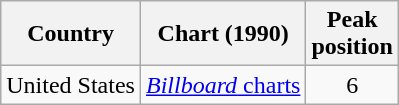<table class="wikitable sortable">
<tr>
<th style="text-align:center;">Country</th>
<th style="text-align:center;">Chart (1990)</th>
<th style="text-align:center;">Peak<br>position</th>
</tr>
<tr>
<td>United States</td>
<td style="text-align:center;"><a href='#'><em>Billboard</em> charts</a></td>
<td style="text-align:center;">6</td>
</tr>
</table>
